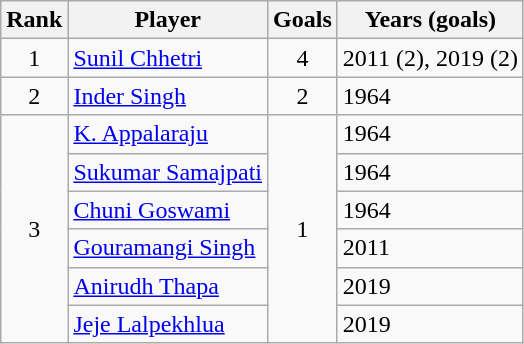<table class="wikitable" style="text-align: left;">
<tr>
<th>Rank</th>
<th>Player</th>
<th>Goals</th>
<th>Years (goals)</th>
</tr>
<tr>
<td align="center">1</td>
<td><a href='#'>Sunil Chhetri</a></td>
<td align="center">4</td>
<td>2011 (2), 2019 (2)</td>
</tr>
<tr>
<td align="center">2</td>
<td><a href='#'>Inder Singh</a></td>
<td align="center">2</td>
<td>1964</td>
</tr>
<tr>
<td rowspan="6" align="center">3</td>
<td><a href='#'>K. Appalaraju</a></td>
<td rowspan="6" align="center">1</td>
<td>1964</td>
</tr>
<tr>
<td><a href='#'>Sukumar Samajpati</a></td>
<td>1964</td>
</tr>
<tr>
<td><a href='#'>Chuni Goswami</a></td>
<td>1964</td>
</tr>
<tr>
<td><a href='#'>Gouramangi Singh</a></td>
<td>2011</td>
</tr>
<tr>
<td><a href='#'>Anirudh Thapa</a></td>
<td>2019</td>
</tr>
<tr>
<td><a href='#'>Jeje Lalpekhlua</a></td>
<td>2019</td>
</tr>
</table>
